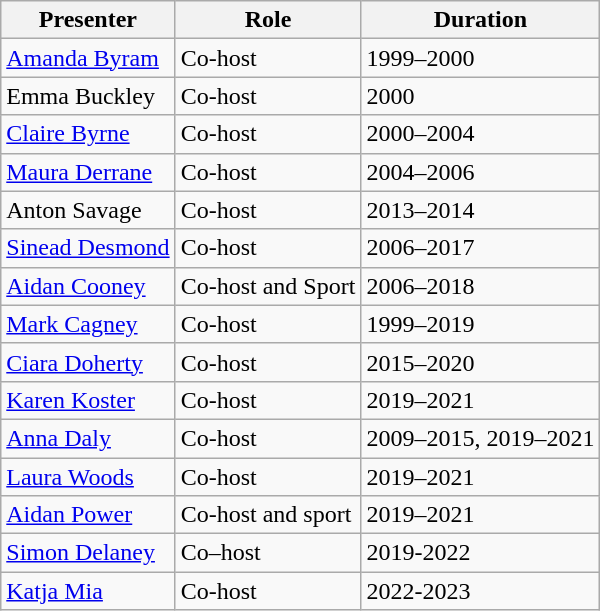<table class="wikitable sortable">
<tr>
<th>Presenter</th>
<th>Role</th>
<th>Duration</th>
</tr>
<tr>
<td><a href='#'>Amanda Byram</a></td>
<td>Co-host</td>
<td>1999–2000</td>
</tr>
<tr>
<td>Emma Buckley</td>
<td>Co-host</td>
<td>2000</td>
</tr>
<tr>
<td><a href='#'>Claire Byrne</a></td>
<td>Co-host</td>
<td>2000–2004</td>
</tr>
<tr>
<td><a href='#'>Maura Derrane</a></td>
<td>Co-host</td>
<td>2004–2006</td>
</tr>
<tr>
<td>Anton Savage</td>
<td>Co-host</td>
<td>2013–2014</td>
</tr>
<tr>
<td><a href='#'>Sinead Desmond</a></td>
<td>Co-host</td>
<td>2006–2017</td>
</tr>
<tr>
<td><a href='#'>Aidan Cooney</a></td>
<td>Co-host and Sport</td>
<td>2006–2018</td>
</tr>
<tr>
<td><a href='#'>Mark Cagney</a></td>
<td>Co-host</td>
<td>1999–2019</td>
</tr>
<tr>
<td><a href='#'>Ciara Doherty</a></td>
<td>Co-host</td>
<td>2015–2020</td>
</tr>
<tr>
<td><a href='#'>Karen Koster</a></td>
<td>Co-host</td>
<td>2019–2021</td>
</tr>
<tr>
<td><a href='#'>Anna Daly</a></td>
<td>Co-host</td>
<td>2009–2015, 2019–2021</td>
</tr>
<tr>
<td><a href='#'>Laura Woods</a></td>
<td>Co-host</td>
<td>2019–2021</td>
</tr>
<tr>
<td><a href='#'>Aidan Power</a></td>
<td>Co-host and sport</td>
<td>2019–2021</td>
</tr>
<tr>
<td><a href='#'>Simon Delaney</a></td>
<td>Co–host</td>
<td>2019-2022</td>
</tr>
<tr>
<td><a href='#'>Katja Mia</a></td>
<td>Co-host</td>
<td>2022-2023</td>
</tr>
</table>
